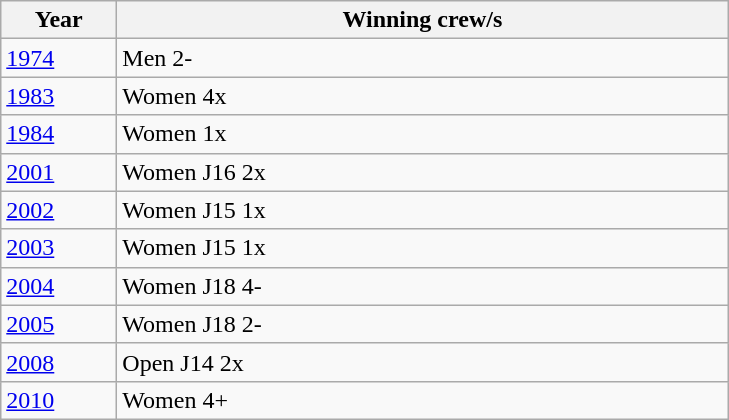<table class="wikitable">
<tr>
<th width=70>Year</th>
<th width=400>Winning crew/s</th>
</tr>
<tr>
<td><a href='#'>1974</a></td>
<td>Men 2-</td>
</tr>
<tr>
<td><a href='#'>1983</a></td>
<td>Women 4x</td>
</tr>
<tr>
<td><a href='#'>1984</a></td>
<td>Women 1x</td>
</tr>
<tr>
<td><a href='#'>2001</a></td>
<td>Women J16 2x</td>
</tr>
<tr>
<td><a href='#'>2002</a></td>
<td>Women J15 1x</td>
</tr>
<tr>
<td><a href='#'>2003</a></td>
<td>Women J15 1x</td>
</tr>
<tr>
<td><a href='#'>2004</a></td>
<td>Women J18 4-</td>
</tr>
<tr>
<td><a href='#'>2005</a></td>
<td>Women J18 2-</td>
</tr>
<tr>
<td><a href='#'>2008</a></td>
<td>Open J14 2x</td>
</tr>
<tr>
<td><a href='#'>2010</a></td>
<td>Women 4+</td>
</tr>
</table>
